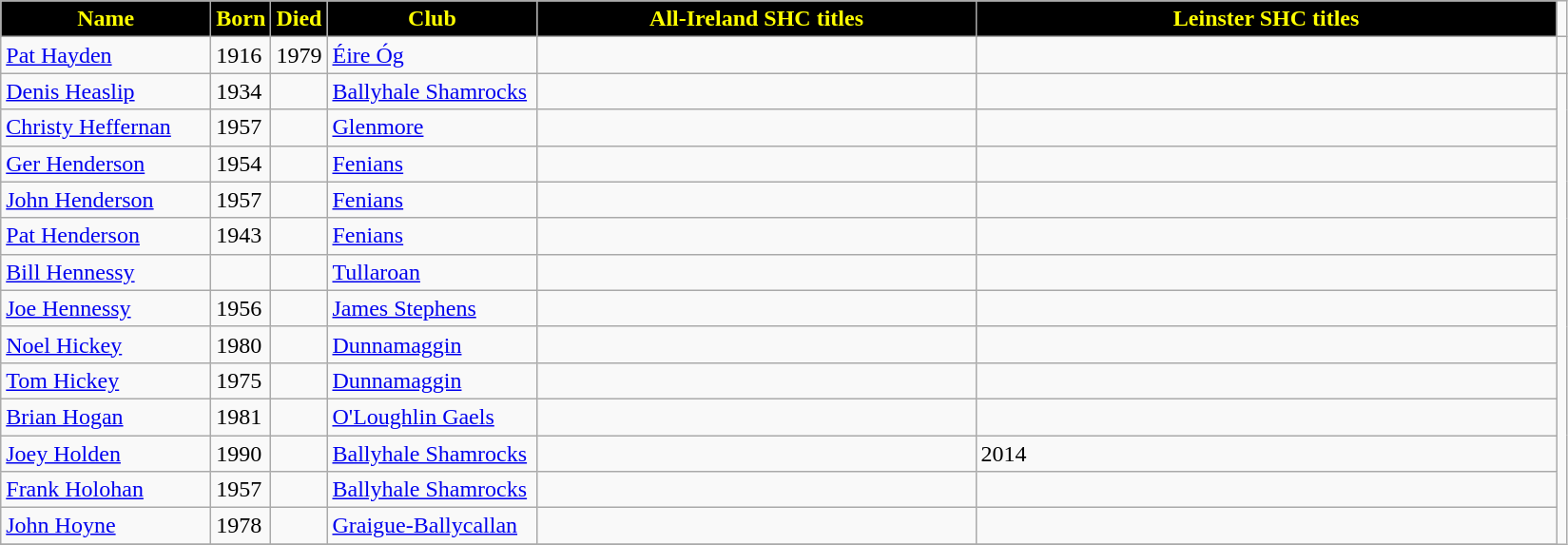<table align=top class="wikitable">
<tr>
<th style="background:black; color:yellow;" width=140>Name</th>
<th style="background:black; color:yellow;" width=25>Born</th>
<th style="background:black; color:yellow;" width=25>Died</th>
<th style="background:black; color:yellow;" width=140>Club</th>
<th style="background:black; color:yellow;" width=300>All-Ireland SHC titles</th>
<th style="background:black; color:yellow;" width=400>Leinster SHC titles</th>
</tr>
<tr>
<td><a href='#'>Pat Hayden</a></td>
<td>1916</td>
<td>1979</td>
<td><a href='#'>Éire Óg</a></td>
<td></td>
<td></td>
<td></td>
</tr>
<tr>
<td><a href='#'>Denis Heaslip</a></td>
<td>1934</td>
<td></td>
<td><a href='#'>Ballyhale Shamrocks</a></td>
<td></td>
<td></td>
</tr>
<tr>
<td><a href='#'>Christy Heffernan</a></td>
<td>1957</td>
<td></td>
<td><a href='#'>Glenmore</a></td>
<td></td>
<td></td>
</tr>
<tr>
<td><a href='#'>Ger Henderson</a></td>
<td>1954</td>
<td></td>
<td><a href='#'>Fenians</a></td>
<td></td>
<td></td>
</tr>
<tr>
<td><a href='#'>John Henderson</a></td>
<td>1957</td>
<td></td>
<td><a href='#'>Fenians</a></td>
<td></td>
<td></td>
</tr>
<tr>
<td><a href='#'>Pat Henderson</a></td>
<td>1943</td>
<td></td>
<td><a href='#'>Fenians</a></td>
<td></td>
<td></td>
</tr>
<tr>
<td><a href='#'>Bill Hennessy</a></td>
<td></td>
<td></td>
<td><a href='#'>Tullaroan</a></td>
<td></td>
<td></td>
</tr>
<tr>
<td><a href='#'>Joe Hennessy</a></td>
<td>1956</td>
<td></td>
<td><a href='#'>James Stephens</a></td>
<td></td>
<td></td>
</tr>
<tr>
<td><a href='#'>Noel Hickey</a></td>
<td>1980</td>
<td></td>
<td><a href='#'>Dunnamaggin</a></td>
<td></td>
<td></td>
</tr>
<tr>
<td><a href='#'>Tom Hickey</a></td>
<td>1975</td>
<td></td>
<td><a href='#'>Dunnamaggin</a></td>
<td></td>
<td></td>
</tr>
<tr>
<td><a href='#'>Brian Hogan</a></td>
<td>1981</td>
<td></td>
<td><a href='#'>O'Loughlin Gaels</a></td>
<td></td>
<td></td>
</tr>
<tr>
<td><a href='#'>Joey Holden</a></td>
<td>1990</td>
<td></td>
<td><a href='#'>Ballyhale Shamrocks</a></td>
<td></td>
<td>2014</td>
</tr>
<tr>
<td><a href='#'>Frank Holohan</a></td>
<td>1957</td>
<td></td>
<td><a href='#'>Ballyhale Shamrocks</a></td>
<td></td>
<td></td>
</tr>
<tr>
<td><a href='#'>John Hoyne</a></td>
<td>1978</td>
<td></td>
<td><a href='#'>Graigue-Ballycallan</a></td>
<td></td>
<td></td>
</tr>
<tr>
</tr>
</table>
